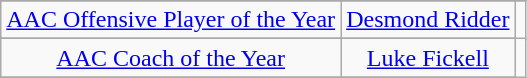<table class="wikitable sortable sortable" style="text-align: center">
<tr align=center>
</tr>
<tr>
<td><a href='#'>AAC Offensive Player of the Year</a></td>
<td><a href='#'>Desmond Ridder</a></td>
<td rowspan="2"></td>
</tr>
<tr>
</tr>
<tr>
<td><a href='#'>AAC Coach of the Year</a></td>
<td><a href='#'>Luke Fickell</a></td>
</tr>
<tr>
</tr>
</table>
